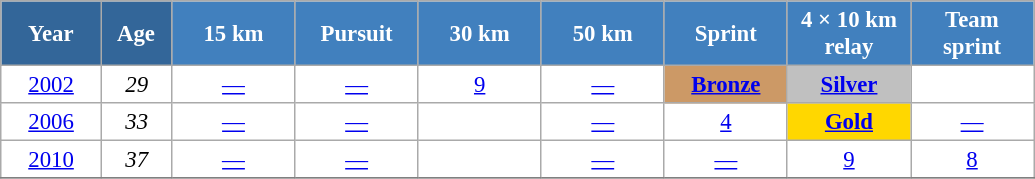<table class="wikitable" style="font-size:95%; text-align:center; border:grey solid 1px; border-collapse:collapse; background:#ffffff;">
<tr>
<th style="background-color:#369; color:white; width:60px;"> Year </th>
<th style="background-color:#369; color:white; width:40px;"> Age </th>
<th style="background-color:#4180be; color:white; width:75px;"> 15 km </th>
<th style="background-color:#4180be; color:white; width:75px;"> Pursuit </th>
<th style="background-color:#4180be; color:white; width:75px;"> 30 km </th>
<th style="background-color:#4180be; color:white; width:75px;"> 50 km </th>
<th style="background-color:#4180be; color:white; width:75px;"> Sprint </th>
<th style="background-color:#4180be; color:white; width:75px;"> 4 × 10 km <br> relay </th>
<th style="background-color:#4180be; color:white; width:75px;"> Team <br> sprint </th>
</tr>
<tr>
<td><a href='#'>2002</a></td>
<td><em>29</em></td>
<td><a href='#'>—</a></td>
<td><a href='#'>—</a></td>
<td><a href='#'>9</a></td>
<td><a href='#'>—</a></td>
<td bgcolor="cc9966"><a href='#'><strong>Bronze</strong></a></td>
<td style="background:silver;"><a href='#'><strong>Silver</strong></a></td>
<td></td>
</tr>
<tr>
<td><a href='#'>2006</a></td>
<td><em>33</em></td>
<td><a href='#'>—</a></td>
<td><a href='#'>—</a></td>
<td></td>
<td><a href='#'>—</a></td>
<td><a href='#'>4</a></td>
<td style="background:gold;"><a href='#'><strong>Gold</strong></a></td>
<td><a href='#'>—</a></td>
</tr>
<tr>
<td><a href='#'>2010</a></td>
<td><em>37</em></td>
<td><a href='#'>—</a></td>
<td><a href='#'>—</a></td>
<td></td>
<td><a href='#'>—</a></td>
<td><a href='#'>—</a></td>
<td><a href='#'>9</a></td>
<td><a href='#'>8</a></td>
</tr>
<tr>
</tr>
</table>
